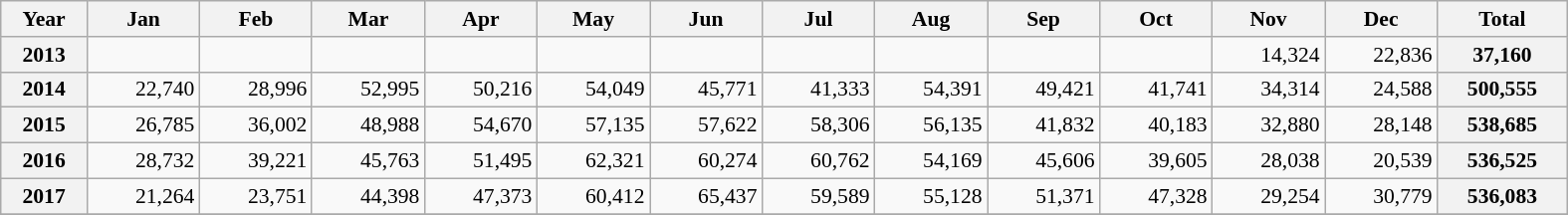<table class=wikitable style="text-align:right; font-size:0.9em; width:1050px;">
<tr>
<th>Year</th>
<th>Jan</th>
<th>Feb</th>
<th>Mar</th>
<th>Apr</th>
<th>May</th>
<th>Jun</th>
<th>Jul</th>
<th>Aug</th>
<th>Sep</th>
<th>Oct</th>
<th>Nov</th>
<th>Dec</th>
<th>Total</th>
</tr>
<tr>
<th>2013</th>
<td></td>
<td></td>
<td></td>
<td></td>
<td></td>
<td></td>
<td></td>
<td></td>
<td></td>
<td></td>
<td>14,324</td>
<td>22,836</td>
<th>37,160</th>
</tr>
<tr>
<th>2014</th>
<td>22,740</td>
<td>28,996</td>
<td>52,995</td>
<td>50,216</td>
<td>54,049</td>
<td>45,771</td>
<td>41,333</td>
<td>54,391</td>
<td>49,421</td>
<td>41,741</td>
<td>34,314</td>
<td>24,588</td>
<th>500,555</th>
</tr>
<tr>
<th>2015</th>
<td>26,785</td>
<td>36,002</td>
<td>48,988</td>
<td>54,670</td>
<td>57,135</td>
<td>57,622</td>
<td>58,306</td>
<td>56,135</td>
<td>41,832</td>
<td>40,183</td>
<td>32,880</td>
<td>28,148</td>
<th>538,685</th>
</tr>
<tr>
<th>2016</th>
<td>28,732</td>
<td>39,221</td>
<td>45,763</td>
<td>51,495</td>
<td>62,321</td>
<td>60,274</td>
<td>60,762</td>
<td>54,169</td>
<td>45,606</td>
<td>39,605</td>
<td>28,038</td>
<td>20,539</td>
<th>536,525</th>
</tr>
<tr>
<th>2017</th>
<td>21,264</td>
<td>23,751</td>
<td>44,398</td>
<td>47,373</td>
<td>60,412</td>
<td>65,437</td>
<td>59,589</td>
<td>55,128</td>
<td>51,371</td>
<td>47,328</td>
<td>29,254</td>
<td>30,779</td>
<th>536,083</th>
</tr>
<tr>
</tr>
</table>
